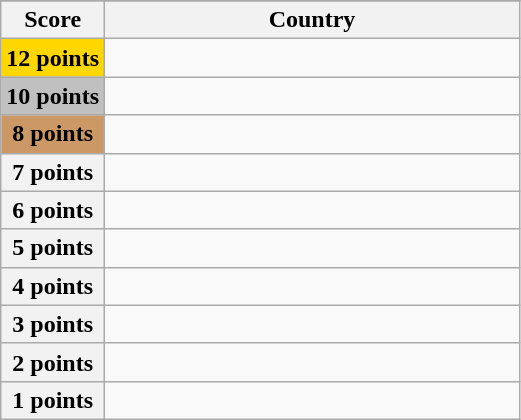<table class="wikitable">
<tr>
</tr>
<tr>
<th scope="col" width="20%">Score</th>
<th scope="col">Country</th>
</tr>
<tr>
<th scope="row" style="background:gold">12 points</th>
<td></td>
</tr>
<tr>
<th scope="row" style="background:silver">10 points</th>
<td></td>
</tr>
<tr>
<th scope="row" style="background:#CC9966">8 points</th>
<td></td>
</tr>
<tr>
<th scope="row">7 points</th>
<td></td>
</tr>
<tr>
<th scope="row">6 points</th>
<td></td>
</tr>
<tr>
<th scope="row">5 points</th>
<td></td>
</tr>
<tr>
<th scope="row">4 points</th>
<td></td>
</tr>
<tr>
<th scope="row">3 points</th>
<td></td>
</tr>
<tr>
<th scope="row">2 points</th>
<td></td>
</tr>
<tr>
<th scope="row">1 points</th>
<td></td>
</tr>
</table>
